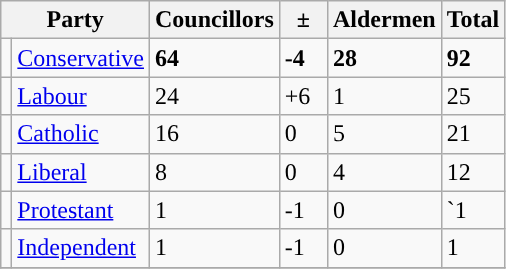<table class="wikitable">
<tr>
<th colspan="2">Party</th>
<th>Councillors</th>
<th>  ±  </th>
<th>Aldermen</th>
<th>Total</th>
</tr>
<tr>
<td style="background-color: "></td>
<td><a href='#'>Conservative</a></td>
<td><strong>64</strong></td>
<td><strong>-4</strong></td>
<td><strong>28</strong></td>
<td><strong>92</strong></td>
</tr>
<tr>
<td style="background-color: "></td>
<td><a href='#'>Labour</a></td>
<td>24</td>
<td>+6</td>
<td>1</td>
<td>25</td>
</tr>
<tr>
<td style="background-color: "></td>
<td><a href='#'>Catholic</a></td>
<td>16</td>
<td>0</td>
<td>5</td>
<td>21</td>
</tr>
<tr>
<td style="background-color: "></td>
<td><a href='#'>Liberal</a></td>
<td>8</td>
<td>0</td>
<td>4</td>
<td>12</td>
</tr>
<tr>
<td style="background-color: "></td>
<td><a href='#'>Protestant</a></td>
<td>1</td>
<td>-1</td>
<td>0</td>
<td>`1</td>
</tr>
<tr>
<td style="background-color: "></td>
<td><a href='#'>Independent</a></td>
<td>1</td>
<td>-1</td>
<td>0</td>
<td>1</td>
</tr>
<tr>
</tr>
</table>
